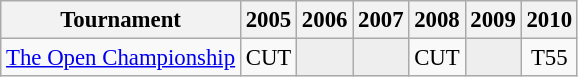<table class="wikitable" style="font-size:95%;text-align:center;">
<tr>
<th>Tournament</th>
<th>2005</th>
<th>2006</th>
<th>2007</th>
<th>2008</th>
<th>2009</th>
<th>2010</th>
</tr>
<tr>
<td align=left><a href='#'>The Open Championship</a></td>
<td>CUT</td>
<td style="background:#eeeeee;"></td>
<td style="background:#eeeeee;"></td>
<td>CUT</td>
<td style="background:#eeeeee;"></td>
<td>T55</td>
</tr>
</table>
